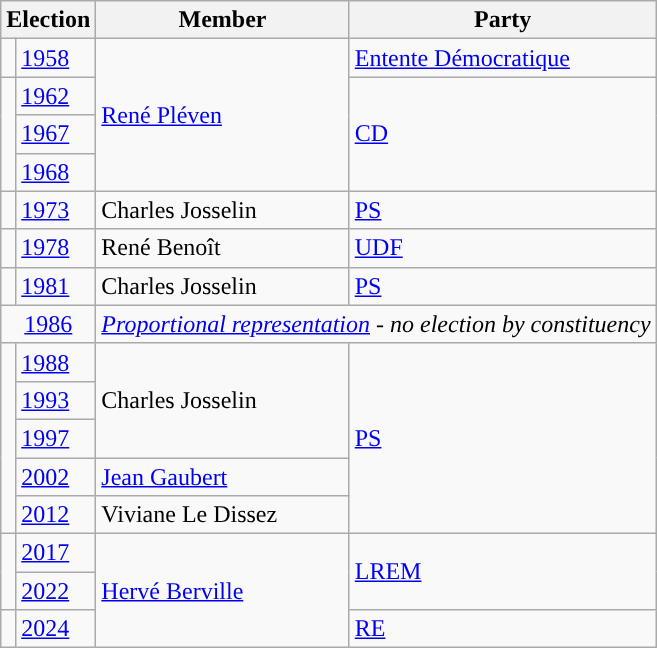<table class="wikitable">
<tr>
<th colspan="2">Election</th>
<th>Member</th>
<th>Party</th>
</tr>
<tr>
<td style="color:inherit;background-color: "></td>
<td><a href='#'>1958</a></td>
<td rowspan="4"><a href='#'>René Pléven</a></td>
<td><a href='#'>Entente Démocratique</a></td>
</tr>
<tr>
<td rowspan="3" style="color:inherit;background-color: "></td>
<td><a href='#'>1962</a></td>
<td rowspan="3"><a href='#'>CD</a></td>
</tr>
<tr>
<td><a href='#'>1967</a></td>
</tr>
<tr>
<td><a href='#'>1968</a></td>
</tr>
<tr>
<td style="color:inherit;background-color: "></td>
<td><a href='#'>1973</a></td>
<td>Charles Josselin</td>
<td><a href='#'>PS</a></td>
</tr>
<tr>
<td style="color:inherit;background-color: "></td>
<td><a href='#'>1978</a></td>
<td>René Benoît</td>
<td><a href='#'>UDF</a></td>
</tr>
<tr>
<td style="color:inherit;background-color: "></td>
<td><a href='#'>1981</a></td>
<td>Charles Josselin</td>
<td><a href='#'>PS</a></td>
</tr>
<tr>
<td colspan="2" align="center"><a href='#'>1986</a></td>
<td colspan="2"><em><a href='#'>Proportional representation</a> - no election by constituency</em></td>
</tr>
<tr>
<td rowspan="5" style="color:inherit;background-color: "></td>
<td><a href='#'>1988</a></td>
<td rowspan="3">Charles Josselin</td>
<td rowspan="5"><a href='#'>PS</a></td>
</tr>
<tr>
<td><a href='#'>1993</a></td>
</tr>
<tr>
<td><a href='#'>1997</a></td>
</tr>
<tr>
<td><a href='#'>2002</a></td>
<td><a href='#'>Jean Gaubert</a></td>
</tr>
<tr>
<td><a href='#'>2012</a></td>
<td>Viviane Le Dissez</td>
</tr>
<tr>
<td rowspan="2" style="color:inherit;background-color: "></td>
<td><a href='#'>2017</a></td>
<td rowspan="3"><a href='#'>Hervé Berville</a></td>
<td rowspan="2"><a href='#'>LREM</a></td>
</tr>
<tr>
<td><a href='#'>2022</a></td>
</tr>
<tr>
<td style="color:inherit;background-color: "></td>
<td><a href='#'>2024</a></td>
<td><a href='#'>RE</a></td>
</tr>
</table>
